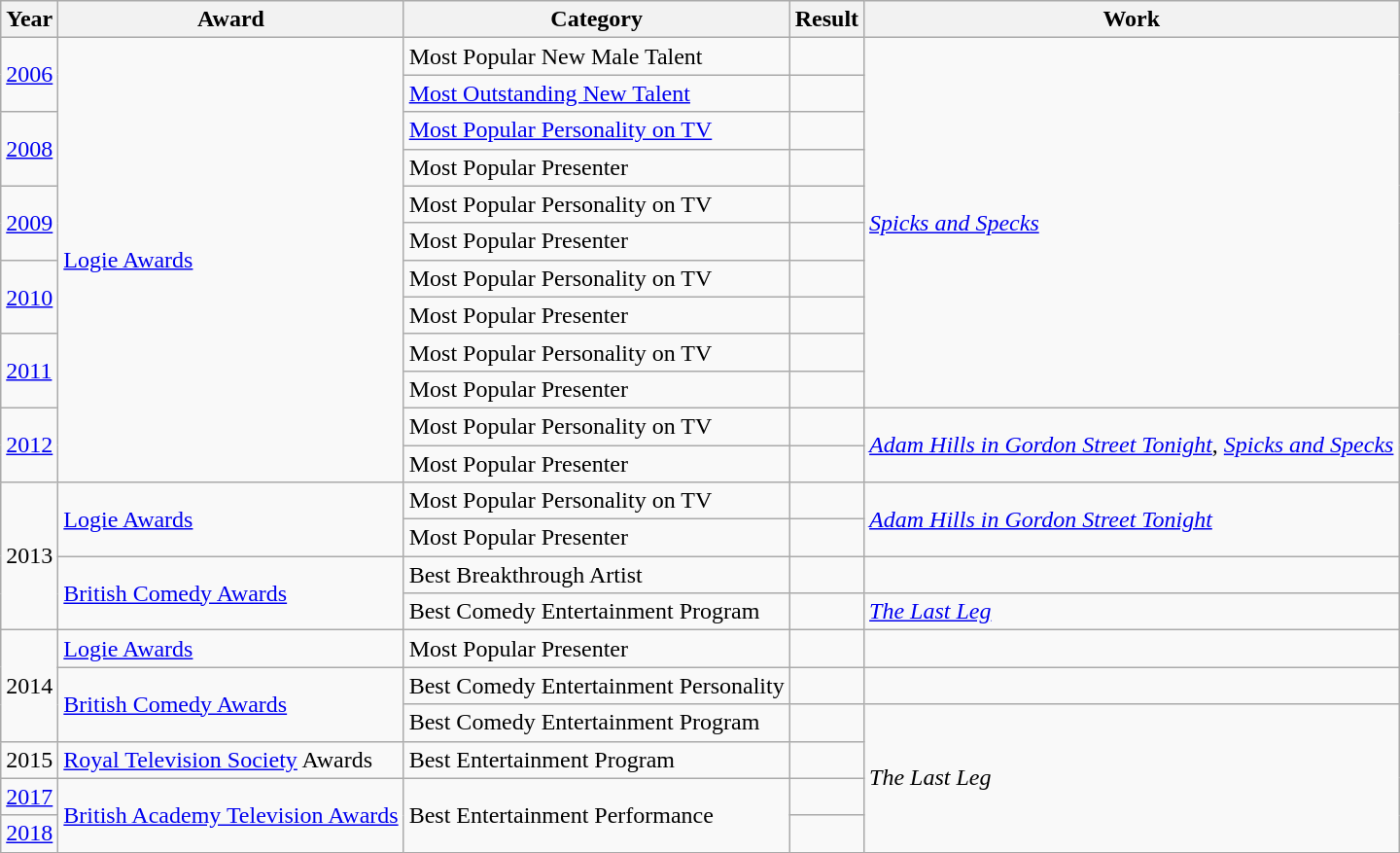<table class="wikitable">
<tr>
<th>Year</th>
<th>Award</th>
<th>Category</th>
<th>Result</th>
<th>Work</th>
</tr>
<tr>
<td rowspan="2"><a href='#'>2006</a></td>
<td rowspan="12" align="centr"><a href='#'>Logie Awards</a></td>
<td>Most Popular New Male Talent</td>
<td></td>
<td rowspan="10" align="centr"><em><a href='#'>Spicks and Specks</a></em></td>
</tr>
<tr>
<td><a href='#'>Most Outstanding New Talent</a></td>
<td></td>
</tr>
<tr>
<td rowspan="2"><a href='#'>2008</a></td>
<td><a href='#'>Most Popular Personality on TV</a></td>
<td></td>
</tr>
<tr>
<td>Most Popular Presenter</td>
<td></td>
</tr>
<tr>
<td rowspan="2"><a href='#'>2009</a></td>
<td>Most Popular Personality on TV</td>
<td></td>
</tr>
<tr>
<td>Most Popular Presenter</td>
<td></td>
</tr>
<tr>
<td rowspan="2"><a href='#'>2010</a></td>
<td>Most Popular Personality on TV</td>
<td></td>
</tr>
<tr>
<td>Most Popular Presenter</td>
<td></td>
</tr>
<tr>
<td rowspan="2"><a href='#'>2011</a></td>
<td>Most Popular Personality on TV</td>
<td></td>
</tr>
<tr>
<td>Most Popular Presenter</td>
<td></td>
</tr>
<tr>
<td rowspan="2"><a href='#'>2012</a></td>
<td>Most Popular Personality on TV</td>
<td></td>
<td rowspan="2" align="centr"><em><a href='#'>Adam Hills in Gordon Street Tonight</a></em>, <em><a href='#'>Spicks and Specks</a></em></td>
</tr>
<tr>
<td>Most Popular Presenter</td>
<td></td>
</tr>
<tr>
<td rowspan="4">2013</td>
<td rowspan="2"><a href='#'>Logie Awards</a></td>
<td>Most Popular Personality on TV</td>
<td></td>
<td rowspan="2"><em><a href='#'>Adam Hills in Gordon Street Tonight</a></em></td>
</tr>
<tr>
<td>Most Popular Presenter</td>
<td></td>
</tr>
<tr>
<td rowspan="2"><a href='#'>British Comedy Awards</a></td>
<td>Best Breakthrough Artist</td>
<td></td>
</tr>
<tr>
<td>Best Comedy Entertainment Program</td>
<td></td>
<td><em><a href='#'>The Last Leg</a></em></td>
</tr>
<tr>
<td rowspan="3">2014</td>
<td><a href='#'>Logie Awards</a></td>
<td>Most Popular Presenter</td>
<td></td>
<td></td>
</tr>
<tr>
<td rowspan="2"><a href='#'>British Comedy Awards</a></td>
<td>Best Comedy Entertainment Personality</td>
<td></td>
</tr>
<tr>
<td>Best Comedy Entertainment Program</td>
<td></td>
<td rowspan="5"><em>The Last Leg</em></td>
</tr>
<tr>
<td>2015</td>
<td><a href='#'>Royal Television Society</a> Awards</td>
<td>Best Entertainment Program</td>
<td></td>
</tr>
<tr>
<td><a href='#'>2017</a></td>
<td rowspan="2"><a href='#'>British Academy Television Awards</a></td>
<td rowspan="2">Best Entertainment Performance</td>
<td></td>
</tr>
<tr>
<td><a href='#'>2018</a></td>
<td></td>
</tr>
<tr>
</tr>
</table>
